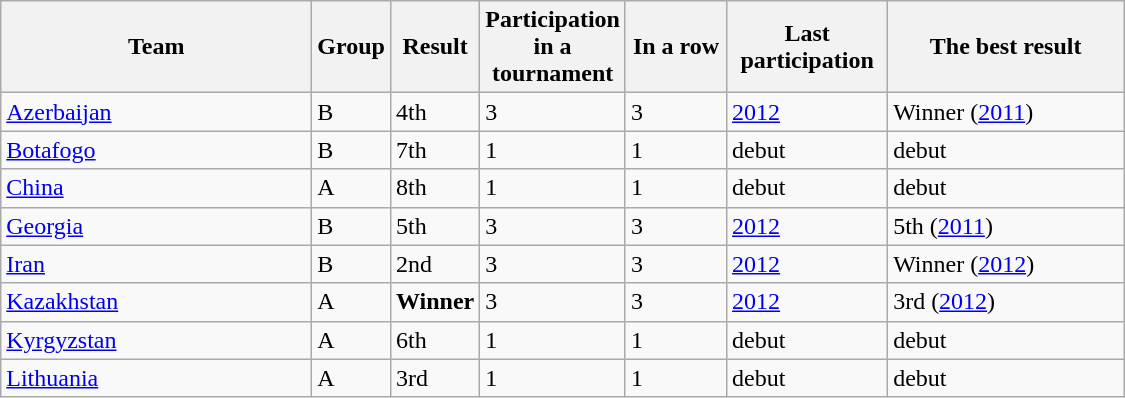<table class="wikitable sortable">
<tr>
<th width=200>Team</th>
<th width=30>Group</th>
<th width=15>Result</th>
<th width=80>Participation in a tournament</th>
<th width=60>In a row</th>
<th width=100>Last participation</th>
<th width=150>The best result</th>
</tr>
<tr>
<td> <a href='#'>Azerbaijan</a></td>
<td>В</td>
<td>4th</td>
<td>3</td>
<td>3</td>
<td><a href='#'>2012</a></td>
<td>Winner (<a href='#'>2011</a>)</td>
</tr>
<tr>
<td> <a href='#'>Botafogo</a></td>
<td>B</td>
<td>7th</td>
<td>1</td>
<td>1</td>
<td>debut</td>
<td>debut</td>
</tr>
<tr>
<td> <a href='#'>China</a></td>
<td>A</td>
<td>8th</td>
<td>1</td>
<td>1</td>
<td>debut</td>
<td>debut</td>
</tr>
<tr>
<td> <a href='#'>Georgia</a></td>
<td>B</td>
<td>5th</td>
<td>3</td>
<td>3</td>
<td><a href='#'>2012</a></td>
<td>5th (<a href='#'>2011</a>)</td>
</tr>
<tr>
<td> <a href='#'>Iran</a></td>
<td>B</td>
<td>2nd</td>
<td>3</td>
<td>3</td>
<td><a href='#'>2012</a></td>
<td>Winner (<a href='#'>2012</a>)</td>
</tr>
<tr>
<td> <a href='#'>Kazakhstan</a></td>
<td>А</td>
<td><strong>Winner</strong></td>
<td>3</td>
<td>3</td>
<td><a href='#'>2012</a></td>
<td>3rd (<a href='#'>2012</a>)</td>
</tr>
<tr>
<td> <a href='#'>Kyrgyzstan</a></td>
<td>A</td>
<td>6th</td>
<td>1</td>
<td>1</td>
<td>debut</td>
<td>debut</td>
</tr>
<tr>
<td> <a href='#'>Lithuania</a></td>
<td>A</td>
<td>3rd</td>
<td>1</td>
<td>1</td>
<td>debut</td>
<td>debut</td>
</tr>
</table>
